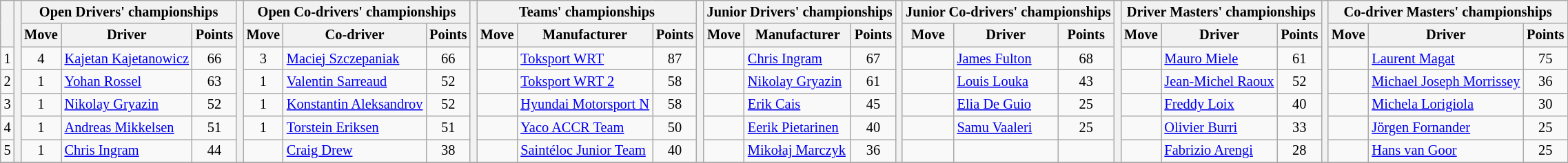<table class="wikitable" style="font-size:85%;">
<tr>
<th rowspan="2"></th>
<th rowspan="7" style="width:5px;"></th>
<th colspan="3" nowrap>Open Drivers' championships</th>
<th rowspan="7" style="width:5px;"></th>
<th colspan="3" nowrap>Open Co-drivers' championships</th>
<th rowspan="7" style="width:5px;"></th>
<th colspan="3" nowrap>Teams' championships</th>
<th rowspan="7" style="width:5px;"></th>
<th colspan="3" nowrap>Junior Drivers' championships</th>
<th rowspan="7" style="width:5px;"></th>
<th colspan="3" nowrap>Junior Co-drivers' championships</th>
<th rowspan="7" style="width:5px;"></th>
<th colspan="3" nowrap>Driver Masters' championships</th>
<th rowspan="7" style="width:5px;"></th>
<th colspan="3" nowrap>Co-driver Masters' championships</th>
</tr>
<tr>
<th>Move</th>
<th>Driver</th>
<th>Points</th>
<th>Move</th>
<th>Co-driver</th>
<th>Points</th>
<th>Move</th>
<th>Manufacturer</th>
<th>Points</th>
<th>Move</th>
<th>Manufacturer</th>
<th>Points</th>
<th>Move</th>
<th>Driver</th>
<th>Points</th>
<th>Move</th>
<th>Driver</th>
<th>Points</th>
<th>Move</th>
<th>Driver</th>
<th>Points</th>
</tr>
<tr>
<td align="center">1</td>
<td align="center"> 4</td>
<td nowrap><a href='#'>Kajetan Kajetanowicz</a></td>
<td align="center">66</td>
<td align="center"> 3</td>
<td><a href='#'>Maciej Szczepaniak</a></td>
<td align="center">66</td>
<td align="center"></td>
<td><a href='#'>Toksport WRT</a></td>
<td align="center">87</td>
<td align="center"></td>
<td nowrap><a href='#'>Chris Ingram</a></td>
<td align="center">67</td>
<td align="center"></td>
<td><a href='#'>James Fulton</a></td>
<td align="center">68</td>
<td align="center"></td>
<td><a href='#'>Mauro Miele</a></td>
<td align="center">61</td>
<td align="center"></td>
<td><a href='#'>Laurent Magat</a></td>
<td align="center">75</td>
</tr>
<tr>
<td align="center">2</td>
<td align="center"> 1</td>
<td><a href='#'>Yohan Rossel</a></td>
<td align="center">63</td>
<td align="center"> 1</td>
<td nowrap><a href='#'>Valentin Sarreaud</a></td>
<td align="center">52</td>
<td align="center"></td>
<td><a href='#'>Toksport WRT 2</a></td>
<td align="center">58</td>
<td align="center"></td>
<td><a href='#'>Nikolay Gryazin</a></td>
<td align="center">61</td>
<td align="center"></td>
<td><a href='#'>Louis Louka</a></td>
<td align="center">43</td>
<td align="center"></td>
<td nowrap><a href='#'>Jean-Michel Raoux</a></td>
<td align="center">52</td>
<td align="center"></td>
<td nowrap><a href='#'>Michael Joseph Morrissey</a></td>
<td align="center">36</td>
</tr>
<tr>
<td align="center">3</td>
<td align="center"> 1</td>
<td><a href='#'>Nikolay Gryazin</a></td>
<td align="center">52</td>
<td align="center"> 1</td>
<td nowrap><a href='#'>Konstantin Aleksandrov</a></td>
<td align="center">52</td>
<td align="center"></td>
<td nowrap><a href='#'>Hyundai Motorsport N</a></td>
<td align="center">58</td>
<td align="center"></td>
<td><a href='#'>Erik Cais</a></td>
<td align="center">45</td>
<td align="center"></td>
<td><a href='#'>Elia De Guio</a></td>
<td align="center">25</td>
<td align="center"></td>
<td><a href='#'>Freddy Loix</a></td>
<td align="center">40</td>
<td align="center"></td>
<td><a href='#'>Michela Lorigiola</a></td>
<td align="center">30</td>
</tr>
<tr>
<td align="center">4</td>
<td align="center"> 1</td>
<td><a href='#'>Andreas Mikkelsen</a></td>
<td align="center">51</td>
<td align="center"> 1</td>
<td><a href='#'>Torstein Eriksen</a></td>
<td align="center">51</td>
<td align="center"></td>
<td><a href='#'>Yaco ACCR Team</a></td>
<td align="center">50</td>
<td align="center"></td>
<td nowrap><a href='#'>Eerik Pietarinen</a></td>
<td align="center">40</td>
<td align="center"></td>
<td><a href='#'>Samu Vaaleri</a></td>
<td align="center">25</td>
<td align="center"></td>
<td><a href='#'>Olivier Burri</a></td>
<td align="center">33</td>
<td align="center"></td>
<td><a href='#'>Jörgen Fornander</a></td>
<td align="center">25</td>
</tr>
<tr>
<td align="center">5</td>
<td align="center"> 1</td>
<td><a href='#'>Chris Ingram</a></td>
<td align="center">44</td>
<td align="center"></td>
<td><a href='#'>Craig Drew</a></td>
<td align="center">38</td>
<td align="center"></td>
<td nowrap><a href='#'>Saintéloc Junior Team</a></td>
<td align="center">40</td>
<td align="center"></td>
<td><a href='#'>Mikołaj Marczyk</a></td>
<td align="center">36</td>
<td></td>
<td></td>
<td></td>
<td align="center"></td>
<td><a href='#'>Fabrizio Arengi</a></td>
<td align="center">28</td>
<td align="center"></td>
<td><a href='#'>Hans van Goor</a></td>
<td align="center">25</td>
</tr>
<tr>
</tr>
</table>
